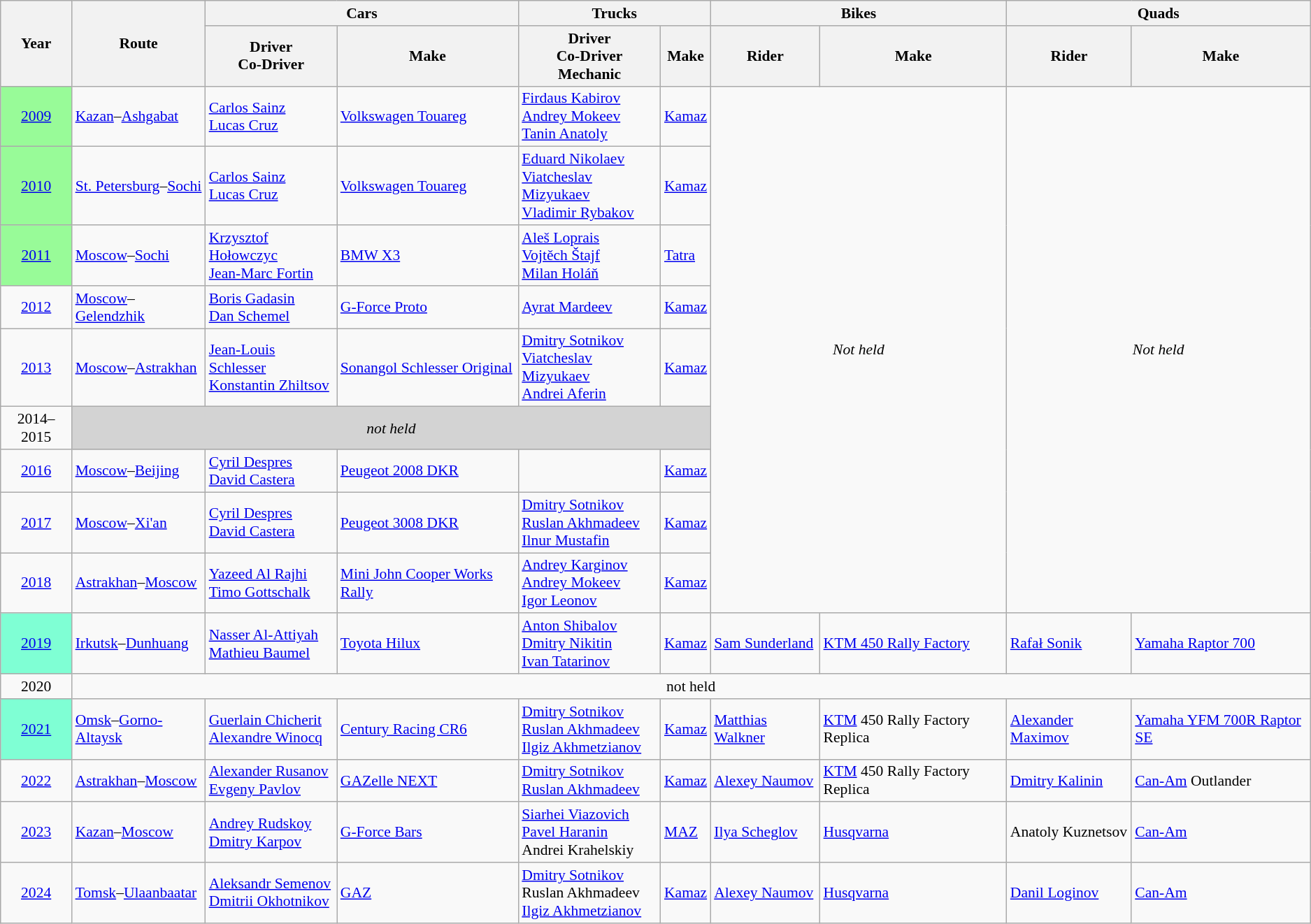<table class="wikitable" style="font-size:90%;">
<tr>
<th rowspan=2>Year</th>
<th rowspan=2>Route</th>
<th colspan=2>Cars</th>
<th colspan=2>Trucks</th>
<th colspan=2>Bikes</th>
<th colspan=2>Quads</th>
</tr>
<tr>
<th>Driver<br>Co-Driver</th>
<th>Make</th>
<th>Driver<br>Co-Driver<br>Mechanic</th>
<th>Make</th>
<th>Rider</th>
<th>Make</th>
<th>Rider</th>
<th>Make</th>
</tr>
<tr>
<td bgcolor=palegreen align=center><a href='#'>2009</a></td>
<td><a href='#'>Kazan</a>–<a href='#'>Ashgabat</a></td>
<td> <a href='#'>Carlos Sainz</a><br> <a href='#'>Lucas Cruz</a></td>
<td><a href='#'>Volkswagen Touareg</a></td>
<td> <a href='#'>Firdaus Kabirov</a><br> <a href='#'>Andrey Mokeev</a><br> <a href='#'>Tanin Anatoly</a></td>
<td><a href='#'>Kamaz</a></td>
<td colspan=2 rowspan=9 align=center><em>Not held</em></td>
<td colspan=2 rowspan=9 align=center><em>Not held</em></td>
</tr>
<tr>
<td bgcolor=palegreen align=center><a href='#'>2010</a></td>
<td><a href='#'>St. Petersburg</a>–<a href='#'>Sochi</a></td>
<td> <a href='#'>Carlos Sainz</a><br> <a href='#'>Lucas Cruz</a></td>
<td><a href='#'>Volkswagen Touareg</a></td>
<td> <a href='#'>Eduard Nikolaev</a><br> <a href='#'>Viatcheslav Mizyukaev</a><br> <a href='#'>Vladimir Rybakov</a></td>
<td><a href='#'>Kamaz</a></td>
</tr>
<tr>
<td bgcolor=palegreen align=center><a href='#'>2011</a></td>
<td><a href='#'>Moscow</a>–<a href='#'>Sochi</a></td>
<td> <a href='#'>Krzysztof Hołowczyc</a><br> <a href='#'>Jean-Marc Fortin</a></td>
<td><a href='#'>BMW X3</a></td>
<td> <a href='#'>Aleš Loprais</a><br> <a href='#'>Vojtěch Štajf</a><br> <a href='#'>Milan Holáň</a></td>
<td><a href='#'>Tatra</a></td>
</tr>
<tr>
<td align=center><a href='#'>2012</a></td>
<td><a href='#'>Moscow</a>–<a href='#'>Gelendzhik</a></td>
<td> <a href='#'>Boris Gadasin</a><br> <a href='#'>Dan Schemel</a></td>
<td><a href='#'>G-Force Proto</a></td>
<td> <a href='#'>Ayrat Mardeev</a></td>
<td><a href='#'>Kamaz</a></td>
</tr>
<tr>
<td align=center><a href='#'>2013</a></td>
<td><a href='#'>Moscow</a>–<a href='#'>Astrakhan</a></td>
<td> <a href='#'>Jean-Louis Schlesser</a><br> <a href='#'>Konstantin Zhiltsov</a></td>
<td><a href='#'>Sonangol Schlesser Original</a></td>
<td> <a href='#'>Dmitry Sotnikov</a><br> <a href='#'>Viatcheslav Mizyukaev</a><br> <a href='#'>Andrei Aferin</a></td>
<td><a href='#'>Kamaz</a></td>
</tr>
<tr>
<td align=center rowspan=1>2014–2015</td>
<td align=center colspan=5 bgcolor=lightgrey><em>not held</em></td>
</tr>
<tr>
<td align=center><a href='#'>2016</a></td>
<td><a href='#'>Moscow</a>–<a href='#'>Beijing</a></td>
<td> <a href='#'>Cyril Despres</a><br> <a href='#'>David Castera</a></td>
<td><a href='#'>Peugeot 2008 DKR</a></td>
<td><br><br></td>
<td><a href='#'>Kamaz</a></td>
</tr>
<tr>
<td align=center><a href='#'>2017</a></td>
<td><a href='#'>Moscow</a>–<a href='#'>Xi'an</a></td>
<td> <a href='#'>Cyril Despres</a><br> <a href='#'>David Castera</a></td>
<td><a href='#'>Peugeot 3008 DKR</a></td>
<td> <a href='#'>Dmitry Sotnikov</a><br> <a href='#'>Ruslan Akhmadeev</a><br> <a href='#'>Ilnur Mustafin</a></td>
<td><a href='#'>Kamaz</a></td>
</tr>
<tr>
<td align=center><a href='#'>2018</a></td>
<td><a href='#'>Astrakhan</a>–<a href='#'>Moscow</a></td>
<td> <a href='#'>Yazeed Al Rajhi</a><br> <a href='#'>Timo Gottschalk</a></td>
<td><a href='#'>Mini John Cooper Works Rally</a></td>
<td> <a href='#'>Andrey Karginov</a><br> <a href='#'>Andrey Mokeev</a><br> <a href='#'>Igor Leonov</a></td>
<td><a href='#'>Kamaz</a></td>
</tr>
<tr>
<td bgcolor=aquamarine align=center><a href='#'>2019</a></td>
<td><a href='#'>Irkutsk</a>–<a href='#'>Dunhuang</a></td>
<td> <a href='#'>Nasser Al-Attiyah</a><br> <a href='#'>Mathieu Baumel</a></td>
<td><a href='#'>Toyota Hilux</a></td>
<td> <a href='#'>Anton Shibalov</a><br> <a href='#'>Dmitry Nikitin</a><br> <a href='#'>Ivan Tatarinov</a></td>
<td><a href='#'>Kamaz</a></td>
<td> <a href='#'>Sam Sunderland</a></td>
<td><a href='#'>KTM 450 Rally Factory</a></td>
<td> <a href='#'>Rafał Sonik</a></td>
<td><a href='#'>Yamaha Raptor 700</a></td>
</tr>
<tr>
<td align=center>2020</td>
<td align=center colspan="9">not held</td>
</tr>
<tr>
<td bgcolor=aquamarine align=center><a href='#'>2021</a></td>
<td><a href='#'>Omsk</a>–<a href='#'>Gorno-Altaysk</a></td>
<td> <a href='#'>Guerlain Chicherit</a><br> <a href='#'>Alexandre Winocq</a></td>
<td><a href='#'>Century Racing CR6</a></td>
<td> <a href='#'>Dmitry Sotnikov</a><br> <a href='#'>Ruslan Akhmadeev</a><br> <a href='#'>Ilgiz Akhmetzianov</a></td>
<td><a href='#'>Kamaz</a></td>
<td> <a href='#'>Matthias Walkner</a></td>
<td><a href='#'>KTM</a> 450 Rally Factory Replica</td>
<td> <a href='#'>Alexander Maximov</a></td>
<td><a href='#'>Yamaha YFM 700R Raptor SE</a></td>
</tr>
<tr>
<td align=center><a href='#'>2022</a></td>
<td><a href='#'>Astrakhan</a>–<a href='#'>Moscow</a></td>
<td> <a href='#'>Alexander Rusanov</a><br> <a href='#'>Evgeny Pavlov</a></td>
<td><a href='#'>GAZelle NEXT</a></td>
<td> <a href='#'>Dmitry Sotnikov</a><br> <a href='#'>Ruslan Akhmadeev</a></td>
<td><a href='#'>Kamaz</a></td>
<td> <a href='#'>Alexey Naumov</a></td>
<td><a href='#'>KTM</a> 450 Rally Factory Replica</td>
<td> <a href='#'>Dmitry Kalinin</a></td>
<td><a href='#'>Can-Am</a> Outlander</td>
</tr>
<tr>
<td align=center><a href='#'>2023</a></td>
<td><a href='#'>Kazan</a>–<a href='#'>Moscow</a></td>
<td> <a href='#'>Andrey Rudskoy</a><br> <a href='#'>Dmitry Karpov</a></td>
<td><a href='#'>G-Force Bars</a></td>
<td> <a href='#'>Siarhei Viazovich</a><br> <a href='#'>Pavel Haranin</a><br> Andrei Krahelskiy</td>
<td><a href='#'>MAZ</a></td>
<td> <a href='#'>Ilya Scheglov</a></td>
<td><a href='#'>Husqvarna</a></td>
<td> Anatoly Kuznetsov</td>
<td><a href='#'>Can-Am</a></td>
</tr>
<tr>
<td align=center><a href='#'>2024</a></td>
<td><a href='#'>Tomsk</a>–<a href='#'>Ulaanbaatar</a></td>
<td> <a href='#'>Aleksandr Semenov</a><br> <a href='#'>Dmitrii Okhotnikov</a></td>
<td><a href='#'>GAZ</a></td>
<td> <a href='#'>Dmitry Sotnikov</a><br> Ruslan Akhmadeev<br> <a href='#'>Ilgiz Akhmetzianov</a></td>
<td><a href='#'>Kamaz</a></td>
<td> <a href='#'>Alexey Naumov</a></td>
<td><a href='#'>Husqvarna</a></td>
<td> <a href='#'>Danil Loginov</a></td>
<td><a href='#'>Can-Am</a></td>
</tr>
</table>
